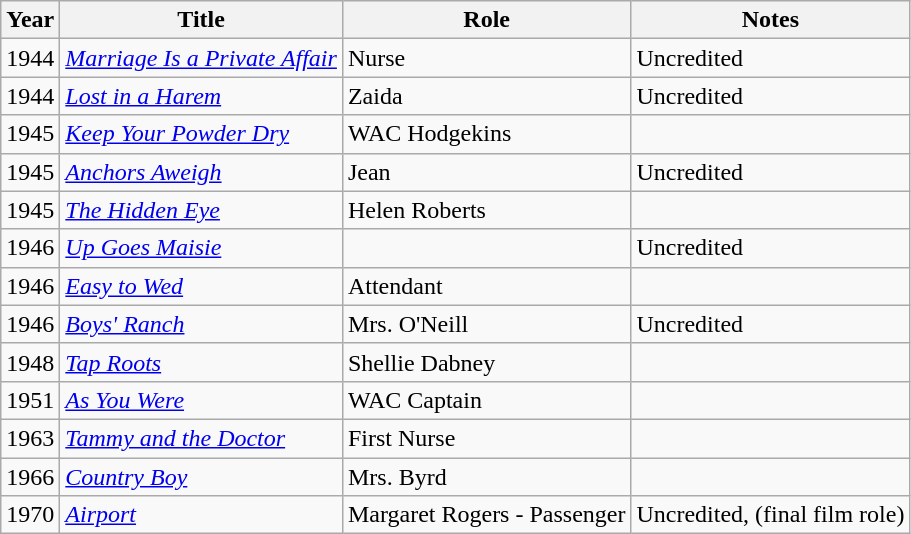<table class="wikitable">
<tr>
<th>Year</th>
<th>Title</th>
<th>Role</th>
<th>Notes</th>
</tr>
<tr>
<td>1944</td>
<td><em><a href='#'>Marriage Is a Private Affair</a></em></td>
<td>Nurse</td>
<td>Uncredited</td>
</tr>
<tr>
<td>1944</td>
<td><em><a href='#'>Lost in a Harem</a></em></td>
<td>Zaida</td>
<td>Uncredited</td>
</tr>
<tr>
<td>1945</td>
<td><em><a href='#'>Keep Your Powder Dry</a></em></td>
<td>WAC Hodgekins</td>
<td></td>
</tr>
<tr>
<td>1945</td>
<td><em><a href='#'>Anchors Aweigh</a></em></td>
<td>Jean</td>
<td>Uncredited</td>
</tr>
<tr>
<td>1945</td>
<td><em><a href='#'>The Hidden Eye</a></em></td>
<td>Helen Roberts</td>
<td></td>
</tr>
<tr>
<td>1946</td>
<td><em><a href='#'>Up Goes Maisie</a></em></td>
<td></td>
<td>Uncredited</td>
</tr>
<tr>
<td>1946</td>
<td><em><a href='#'>Easy to Wed</a></em></td>
<td>Attendant</td>
<td></td>
</tr>
<tr>
<td>1946</td>
<td><em><a href='#'>Boys' Ranch</a></em></td>
<td>Mrs. O'Neill</td>
<td>Uncredited</td>
</tr>
<tr>
<td>1948</td>
<td><em><a href='#'>Tap Roots</a></em></td>
<td>Shellie Dabney</td>
<td></td>
</tr>
<tr>
<td>1951</td>
<td><em><a href='#'>As You Were</a></em></td>
<td>WAC Captain</td>
<td></td>
</tr>
<tr>
<td>1963</td>
<td><em><a href='#'>Tammy and the Doctor</a></em></td>
<td>First Nurse</td>
<td></td>
</tr>
<tr>
<td>1966</td>
<td><em><a href='#'>Country Boy</a></em></td>
<td>Mrs. Byrd</td>
<td></td>
</tr>
<tr>
<td>1970</td>
<td><em><a href='#'>Airport</a></em></td>
<td>Margaret Rogers - Passenger</td>
<td>Uncredited, (final film role)</td>
</tr>
</table>
